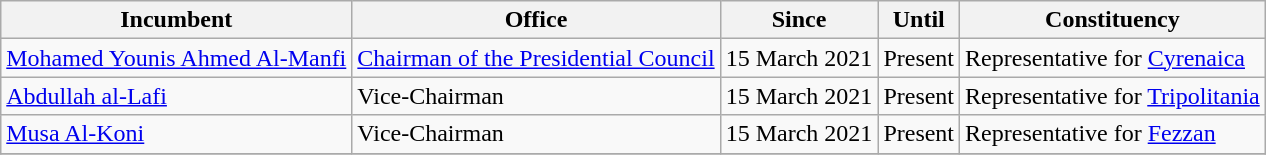<table class="wikitable sortable">
<tr>
<th>Incumbent</th>
<th>Office</th>
<th>Since</th>
<th>Until</th>
<th>Constituency</th>
</tr>
<tr>
<td><a href='#'>Mohamed Younis Ahmed Al-Manfi</a></td>
<td><a href='#'>Chairman of the Presidential Council</a></td>
<td>15 March 2021</td>
<td>Present</td>
<td>Representative for <a href='#'>Cyrenaica</a></td>
</tr>
<tr>
<td><a href='#'>Abdullah al-Lafi</a></td>
<td>Vice-Chairman</td>
<td>15 March 2021</td>
<td>Present</td>
<td>Representative for <a href='#'>Tripolitania</a></td>
</tr>
<tr>
<td><a href='#'>Musa Al-Koni</a></td>
<td>Vice-Chairman</td>
<td>15 March 2021</td>
<td>Present</td>
<td>Representative for <a href='#'>Fezzan</a></td>
</tr>
<tr>
</tr>
</table>
